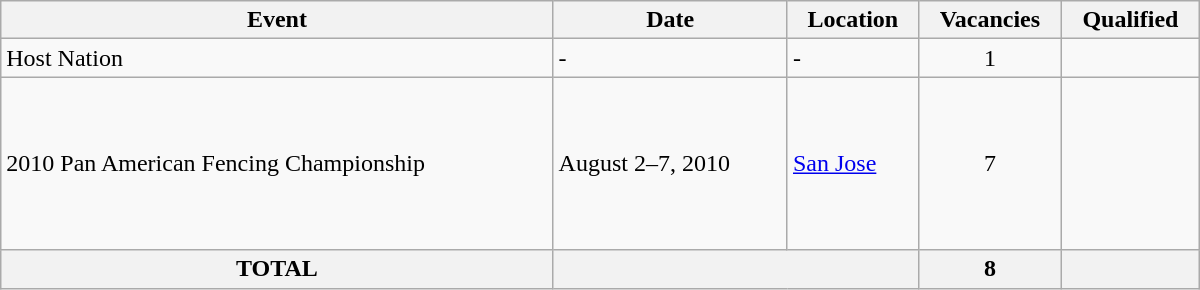<table class="wikitable" width=800>
<tr>
<th>Event</th>
<th>Date</th>
<th>Location</th>
<th>Vacancies</th>
<th>Qualified</th>
</tr>
<tr>
<td>Host Nation</td>
<td>-</td>
<td>-</td>
<td align=center>1</td>
<td></td>
</tr>
<tr>
<td>2010 Pan American Fencing Championship</td>
<td>August 2–7, 2010</td>
<td> <a href='#'>San Jose</a></td>
<td align=center>7 </td>
<td><br><br><br><br><br><br></td>
</tr>
<tr>
<th>TOTAL</th>
<th colspan="2"></th>
<th>8</th>
<th></th>
</tr>
</table>
